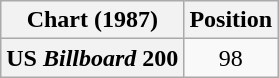<table class="wikitable plainrowheaders" style="text-align:center">
<tr>
<th scope="col">Chart (1987)</th>
<th scope="col">Position</th>
</tr>
<tr>
<th scope="row">US <em>Billboard</em> 200</th>
<td>98</td>
</tr>
</table>
